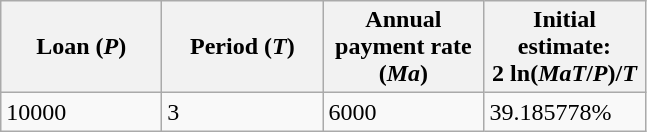<table class="wikitable">
<tr>
<th width="100">Loan (<em>P</em>)</th>
<th width="100">Period (<em>T</em>)</th>
<th width="100">Annual payment rate (<em>Ma</em>)</th>
<th width="100">Initial estimate: 2 ln(<em>MaT</em>/<em>P</em>)/<em>T</em></th>
</tr>
<tr>
<td>10000</td>
<td>3</td>
<td>6000</td>
<td>39.185778%</td>
</tr>
</table>
